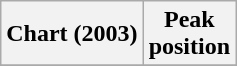<table class="wikitable plainrowheaders" style="text-align:center">
<tr>
<th scope="col">Chart (2003)</th>
<th scope="col">Peak<br> position</th>
</tr>
<tr>
</tr>
</table>
